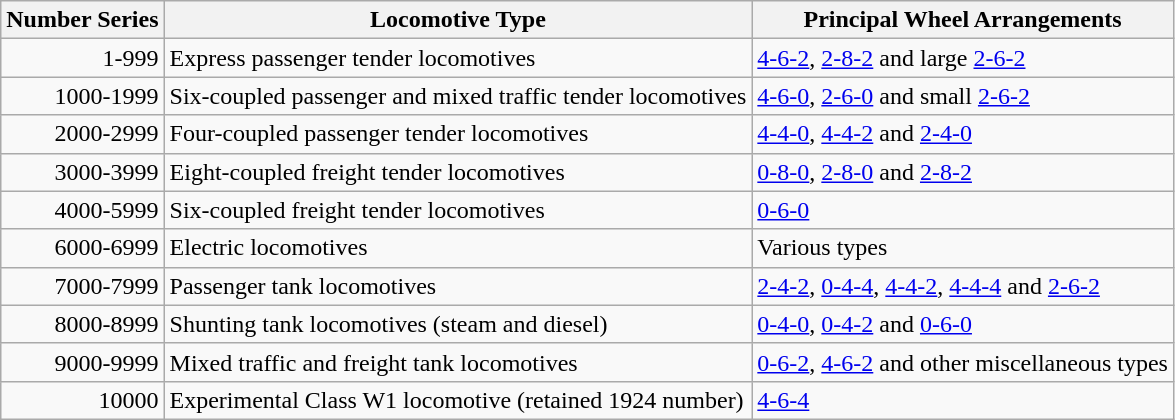<table class="wikitable sortable">
<tr>
<th>Number Series</th>
<th>Locomotive Type</th>
<th>Principal Wheel Arrangements</th>
</tr>
<tr>
<td align="right">1-999</td>
<td>Express passenger tender locomotives</td>
<td><a href='#'>4-6-2</a>, <a href='#'>2-8-2</a> and large <a href='#'>2-6-2</a></td>
</tr>
<tr>
<td align="right">1000-1999</td>
<td>Six-coupled passenger and mixed traffic tender locomotives</td>
<td><a href='#'>4-6-0</a>, <a href='#'>2-6-0</a> and small <a href='#'>2-6-2</a></td>
</tr>
<tr>
<td align="right">2000-2999</td>
<td>Four-coupled passenger tender locomotives</td>
<td><a href='#'>4-4-0</a>, <a href='#'>4-4-2</a> and <a href='#'>2-4-0</a></td>
</tr>
<tr>
<td align="right">3000-3999</td>
<td>Eight-coupled freight tender locomotives</td>
<td><a href='#'>0-8-0</a>, <a href='#'>2-8-0</a> and <a href='#'>2-8-2</a></td>
</tr>
<tr>
<td align="right">4000-5999</td>
<td>Six-coupled freight tender locomotives</td>
<td><a href='#'>0-6-0</a></td>
</tr>
<tr>
<td align="right">6000-6999</td>
<td>Electric locomotives</td>
<td>Various types</td>
</tr>
<tr>
<td align="right">7000-7999</td>
<td>Passenger tank locomotives</td>
<td><a href='#'>2-4-2</a>, <a href='#'>0-4-4</a>, <a href='#'>4-4-2</a>, <a href='#'>4-4-4</a> and <a href='#'>2-6-2</a></td>
</tr>
<tr>
<td align="right">8000-8999</td>
<td>Shunting tank locomotives (steam and diesel)</td>
<td><a href='#'>0-4-0</a>, <a href='#'>0-4-2</a> and <a href='#'>0-6-0</a></td>
</tr>
<tr>
<td align="right">9000-9999</td>
<td>Mixed traffic and freight tank locomotives</td>
<td><a href='#'>0-6-2</a>, <a href='#'>4-6-2</a> and other miscellaneous types</td>
</tr>
<tr>
<td align="right">10000</td>
<td>Experimental Class W1 locomotive (retained 1924 number)</td>
<td><a href='#'>4-6-4</a></td>
</tr>
</table>
